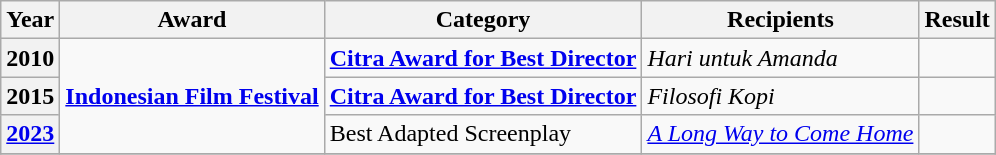<table class="wikitable sortable">
<tr>
<th>Year</th>
<th>Award</th>
<th>Category</th>
<th>Recipients</th>
<th>Result</th>
</tr>
<tr>
<th>2010</th>
<td rowspan=3><strong><a href='#'>Indonesian Film Festival</a></strong></td>
<td><strong><a href='#'>Citra Award for Best Director</a></strong></td>
<td><em>Hari untuk Amanda</em></td>
<td></td>
</tr>
<tr>
<th>2015</th>
<td><strong><a href='#'>Citra Award for Best Director</a></strong></td>
<td><em>Filosofi Kopi</em></td>
<td></td>
</tr>
<tr>
<th><a href='#'>2023</a></th>
<td>Best Adapted Screenplay</td>
<td><em><a href='#'>A Long Way to Come Home</a></em></td>
<td></td>
</tr>
<tr>
</tr>
</table>
